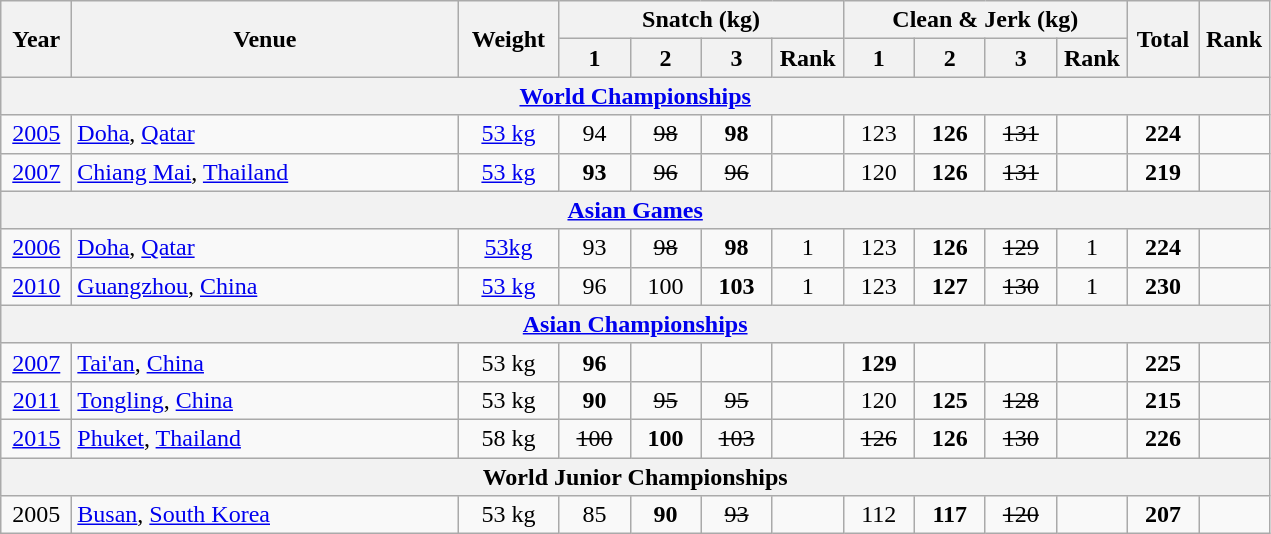<table class = "wikitable" style="text-align:center;">
<tr>
<th rowspan=2 width=40>Year</th>
<th rowspan=2 width=250>Venue</th>
<th rowspan=2 width=60>Weight</th>
<th colspan=4>Snatch (kg)</th>
<th colspan=4>Clean & Jerk (kg)</th>
<th rowspan=2 width=40>Total</th>
<th rowspan=2 width=40>Rank</th>
</tr>
<tr>
<th width=40>1</th>
<th width=40>2</th>
<th width=40>3</th>
<th width=40>Rank</th>
<th width=40>1</th>
<th width=40>2</th>
<th width=40>3</th>
<th width=40>Rank</th>
</tr>
<tr>
<th colspan=13><a href='#'>World Championships</a></th>
</tr>
<tr>
<td><a href='#'>2005</a></td>
<td align=left> <a href='#'>Doha</a>, <a href='#'>Qatar</a></td>
<td><a href='#'>53 kg</a></td>
<td>94</td>
<td><s>98</s></td>
<td><strong>98</strong></td>
<td><strong></strong></td>
<td>123</td>
<td><strong>126</strong></td>
<td><s>131</s></td>
<td><strong></strong></td>
<td><strong>224</strong></td>
<td><strong></strong></td>
</tr>
<tr>
<td><a href='#'>2007</a></td>
<td align=left> <a href='#'>Chiang Mai</a>, <a href='#'>Thailand</a></td>
<td><a href='#'>53 kg</a></td>
<td><strong>93</strong></td>
<td><s>96</s></td>
<td><s>96</s></td>
<td><strong></strong></td>
<td>120</td>
<td><strong>126</strong></td>
<td><s>131</s></td>
<td><strong></strong></td>
<td><strong>219</strong></td>
<td><strong></strong></td>
</tr>
<tr>
<th colspan=13><a href='#'>Asian Games</a></th>
</tr>
<tr>
<td><a href='#'>2006</a></td>
<td align=left> <a href='#'>Doha</a>, <a href='#'>Qatar</a></td>
<td><a href='#'>53kg</a></td>
<td>93</td>
<td><s>98</s></td>
<td><strong>98</strong></td>
<td>1</td>
<td>123</td>
<td><strong>126</strong></td>
<td><s>129</s></td>
<td>1</td>
<td><strong>224</strong></td>
<td><strong></strong></td>
</tr>
<tr>
<td><a href='#'>2010</a></td>
<td align=left> <a href='#'>Guangzhou</a>, <a href='#'>China</a></td>
<td><a href='#'>53 kg</a></td>
<td>96</td>
<td>100</td>
<td><strong>103</strong></td>
<td>1</td>
<td>123</td>
<td><strong>127</strong></td>
<td><s>130</s></td>
<td>1</td>
<td><strong>230</strong></td>
<td><strong></strong></td>
</tr>
<tr>
<th colspan=13><a href='#'>Asian Championships</a></th>
</tr>
<tr>
<td><a href='#'>2007</a></td>
<td align=left> <a href='#'>Tai'an</a>, <a href='#'>China</a></td>
<td>53 kg</td>
<td><strong>96</strong></td>
<td></td>
<td></td>
<td><strong></strong></td>
<td><strong>129</strong></td>
<td></td>
<td></td>
<td><strong></strong></td>
<td><strong>225</strong></td>
<td><strong></strong></td>
</tr>
<tr>
<td><a href='#'>2011</a></td>
<td align=left> <a href='#'>Tongling</a>, <a href='#'>China</a></td>
<td>53 kg</td>
<td><strong>90</strong></td>
<td><s>95</s></td>
<td><s>95</s></td>
<td><strong></strong></td>
<td>120</td>
<td><strong>125</strong></td>
<td><s>128</s></td>
<td><strong></strong></td>
<td><strong>215</strong></td>
<td><strong></strong></td>
</tr>
<tr>
<td><a href='#'>2015</a></td>
<td align=left> <a href='#'>Phuket</a>, <a href='#'>Thailand</a></td>
<td>58 kg</td>
<td><s>100</s></td>
<td><strong>100</strong></td>
<td><s>103</s></td>
<td><strong></strong></td>
<td><s>126</s></td>
<td><strong>126</strong></td>
<td><s>130</s></td>
<td><strong></strong></td>
<td><strong>226</strong></td>
<td><strong></strong></td>
</tr>
<tr>
<th colspan=13>World Junior Championships</th>
</tr>
<tr>
<td>2005</td>
<td align=left> <a href='#'>Busan</a>, <a href='#'>South Korea</a></td>
<td>53 kg</td>
<td>85</td>
<td><strong>90</strong></td>
<td><s>93</s></td>
<td><strong></strong></td>
<td>112</td>
<td><strong>117</strong></td>
<td><s>120</s></td>
<td><strong></strong></td>
<td><strong>207</strong></td>
<td><strong></strong></td>
</tr>
</table>
